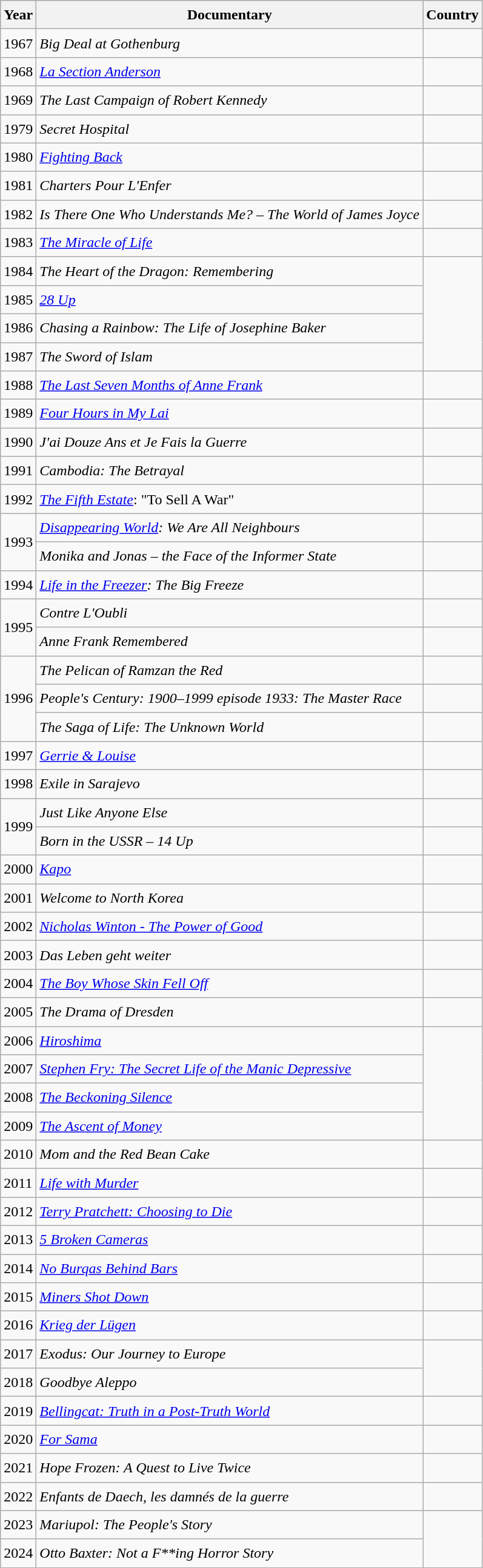<table class="wikitable" style="font-size:1.00em; line-height:1.5em;">
<tr style="background:#b0c4de; text-align:center;">
<th>Year</th>
<th>Documentary</th>
<th>Country</th>
</tr>
<tr>
<td>1967</td>
<td><em>Big Deal at Gothenburg</em></td>
<td></td>
</tr>
<tr>
<td>1968</td>
<td><em><a href='#'>La Section Anderson</a></em></td>
<td></td>
</tr>
<tr>
<td>1969</td>
<td><em>The Last Campaign of Robert Kennedy</em></td>
<td></td>
</tr>
<tr>
<td>1979</td>
<td><em>Secret Hospital</em></td>
<td></td>
</tr>
<tr>
<td>1980</td>
<td><em><a href='#'>Fighting Back</a></em></td>
<td></td>
</tr>
<tr>
<td>1981</td>
<td><em>Charters Pour L'Enfer</em></td>
<td></td>
</tr>
<tr>
<td>1982</td>
<td><em>Is There One Who Understands Me? – The World of James Joyce</em></td>
<td></td>
</tr>
<tr>
<td>1983</td>
<td><em><a href='#'>The Miracle of Life</a></em></td>
<td></td>
</tr>
<tr>
<td>1984</td>
<td><em>The Heart of the Dragon: Remembering</em></td>
<td rowspan="4"></td>
</tr>
<tr>
<td>1985</td>
<td><em><a href='#'>28 Up</a></em></td>
</tr>
<tr>
<td>1986</td>
<td><em>Chasing a Rainbow: The Life of Josephine Baker</em></td>
</tr>
<tr>
<td>1987</td>
<td><em>The Sword of Islam</em></td>
</tr>
<tr>
<td>1988</td>
<td><em><a href='#'>The Last Seven Months of Anne Frank</a></em></td>
<td></td>
</tr>
<tr>
<td>1989</td>
<td><em><a href='#'>Four Hours in My Lai</a></em></td>
<td></td>
</tr>
<tr>
<td>1990</td>
<td><em>J'ai Douze Ans et Je Fais la Guerre</em></td>
<td></td>
</tr>
<tr>
<td>1991</td>
<td><em>Cambodia: The Betrayal</em></td>
<td></td>
</tr>
<tr>
<td>1992</td>
<td><em><a href='#'>The Fifth Estate</a></em>: "To Sell A War"</td>
<td></td>
</tr>
<tr>
<td rowspan="2">1993</td>
<td><em><a href='#'>Disappearing World</a>: We Are All Neighbours</em></td>
<td></td>
</tr>
<tr>
<td><em>Monika and Jonas – the Face of the Informer State</em></td>
<td></td>
</tr>
<tr>
<td>1994</td>
<td><em><a href='#'>Life in the Freezer</a>: The Big Freeze</em></td>
<td></td>
</tr>
<tr>
<td rowspan="2">1995</td>
<td><em>Contre L'Oubli</em></td>
<td></td>
</tr>
<tr>
<td><em>Anne Frank Remembered</em></td>
<td></td>
</tr>
<tr>
<td rowspan="3">1996</td>
<td><em>The Pelican of Ramzan the Red</em></td>
<td></td>
</tr>
<tr>
<td><em>People's Century: 1900–1999 episode 1933: The Master Race</em></td>
<td></td>
</tr>
<tr>
<td><em>The Saga of Life: The Unknown World</em></td>
<td></td>
</tr>
<tr>
<td>1997</td>
<td><em><a href='#'>Gerrie & Louise</a></em></td>
<td></td>
</tr>
<tr>
<td>1998</td>
<td><em>Exile in Sarajevo</em></td>
<td></td>
</tr>
<tr>
<td rowspan="2">1999</td>
<td><em>Just Like Anyone Else</em></td>
<td></td>
</tr>
<tr>
<td><em>Born in the USSR – 14 Up</em></td>
<td></td>
</tr>
<tr>
<td>2000</td>
<td><em><a href='#'>Kapo</a></em></td>
<td></td>
</tr>
<tr>
<td>2001</td>
<td><em>Welcome to North Korea</em></td>
<td></td>
</tr>
<tr>
<td>2002</td>
<td><em><a href='#'>Nicholas Winton - The Power of Good</a></em></td>
<td></td>
</tr>
<tr>
<td>2003</td>
<td><em>Das Leben geht weiter</em></td>
<td></td>
</tr>
<tr>
<td>2004</td>
<td><em><a href='#'>The Boy Whose Skin Fell Off</a></em></td>
<td></td>
</tr>
<tr>
<td>2005</td>
<td><em>The Drama of Dresden</em></td>
<td></td>
</tr>
<tr>
<td>2006</td>
<td><em><a href='#'>Hiroshima</a></em></td>
<td rowspan="4"></td>
</tr>
<tr>
<td>2007</td>
<td><em><a href='#'>Stephen Fry: The Secret Life of the Manic Depressive</a></em></td>
</tr>
<tr>
<td>2008</td>
<td><em><a href='#'>The Beckoning Silence</a></em></td>
</tr>
<tr>
<td>2009</td>
<td><em><a href='#'>The Ascent of Money</a></em></td>
</tr>
<tr>
<td>2010</td>
<td><em>Mom and the Red Bean Cake</em></td>
<td></td>
</tr>
<tr>
<td>2011</td>
<td><em><a href='#'>Life with Murder</a></em></td>
<td></td>
</tr>
<tr>
<td>2012</td>
<td><em><a href='#'>Terry Pratchett: Choosing to Die</a></em></td>
<td></td>
</tr>
<tr>
<td>2013</td>
<td><em><a href='#'>5 Broken Cameras</a></em></td>
<td></td>
</tr>
<tr>
<td>2014</td>
<td><em><a href='#'>No Burqas Behind Bars</a></em></td>
<td></td>
</tr>
<tr>
<td>2015</td>
<td><em><a href='#'>Miners Shot Down</a></em></td>
<td></td>
</tr>
<tr>
<td>2016</td>
<td><em><a href='#'>Krieg der Lügen</a></em></td>
<td></td>
</tr>
<tr>
<td>2017</td>
<td><em>Exodus: Our Journey to Europe</em></td>
<td rowspan="2"></td>
</tr>
<tr>
<td>2018</td>
<td><em>Goodbye Aleppo</em></td>
</tr>
<tr>
<td>2019</td>
<td><em><a href='#'>Bellingcat: Truth in a Post-Truth World</a></em></td>
<td></td>
</tr>
<tr>
<td>2020</td>
<td><em><a href='#'>For Sama</a></em></td>
<td></td>
</tr>
<tr>
<td>2021</td>
<td><em>Hope Frozen: A Quest to Live Twice</em></td>
<td></td>
</tr>
<tr>
<td>2022</td>
<td><em>Enfants de Daech, les damnés de la guerre</em></td>
<td></td>
</tr>
<tr>
<td>2023</td>
<td><em>Mariupol: The People's Story</em></td>
<td rowspan="2"></td>
</tr>
<tr>
<td>2024</td>
<td><em>Otto Baxter: Not a F**ing Horror Story</em></td>
</tr>
</table>
